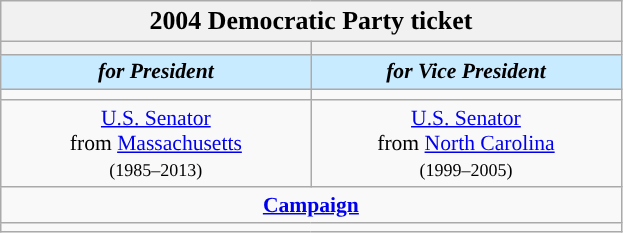<table class="wikitable" style="font-size:90%; text-align:center;">
<tr>
<td style="background:#F1F1F1;" colspan="30"><big><strong>2004 Democratic Party ticket</strong></big></td>
</tr>
<tr>
<th style="width:3em; font-size:135%; background:"><a href='#'></a></th>
<th style="width:3em; font-size:135%; background:"><a href='#'></a></th>
</tr>
<tr style="color:#000; font-size:100%; background:#C8EBFF;">
<td style="width:3em; width:200px;"><strong><em>for President</em></strong></td>
<td style="width:3em; width:200px;"><strong><em>for Vice President</em></strong></td>
</tr>
<tr>
<td></td>
<td></td>
</tr>
<tr>
<td><a href='#'>U.S. Senator</a><br>from <a href='#'>Massachusetts</a><br><small>(1985–2013)</small></td>
<td><a href='#'>U.S. Senator</a><br>from <a href='#'>North Carolina</a><br><small>(1999–2005)</small></td>
</tr>
<tr>
<td colspan=2><a href='#'><strong>Campaign</strong></a></td>
</tr>
<tr>
<td colspan=2></td>
</tr>
</table>
